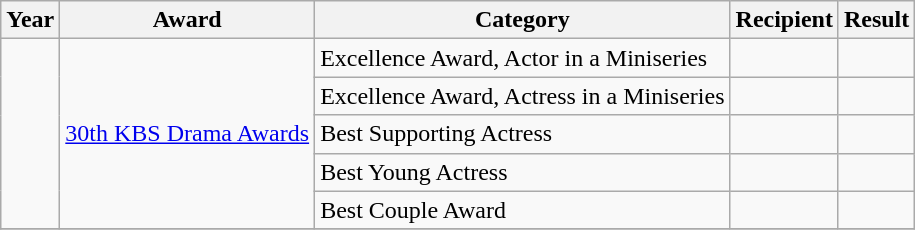<table class="wikitable">
<tr>
<th>Year</th>
<th>Award</th>
<th>Category</th>
<th>Recipient</th>
<th>Result</th>
</tr>
<tr>
<td rowspan="5"></td>
<td rowspan="5"><a href='#'>30th KBS Drama Awards</a></td>
<td>Excellence Award, Actor in a Miniseries</td>
<td></td>
<td></td>
</tr>
<tr>
<td>Excellence Award, Actress in a Miniseries</td>
<td></td>
<td></td>
</tr>
<tr>
<td>Best Supporting Actress</td>
<td></td>
<td></td>
</tr>
<tr>
<td>Best Young Actress</td>
<td></td>
<td></td>
</tr>
<tr>
<td>Best Couple Award</td>
<td></td>
<td></td>
</tr>
<tr>
</tr>
</table>
